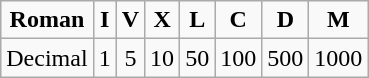<table class="wikitable" style="text-align:center">
<tr>
<td><strong>Roman</strong></td>
<td><strong>I</strong></td>
<td><strong>V</strong></td>
<td><strong>X</strong></td>
<td><strong>L</strong></td>
<td><strong>C</strong></td>
<td><strong>D</strong></td>
<td><strong>M</strong></td>
</tr>
<tr>
<td>Decimal</td>
<td>1</td>
<td>5</td>
<td>10</td>
<td>50</td>
<td>100</td>
<td>500</td>
<td>1000</td>
</tr>
</table>
